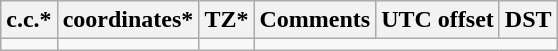<table class="wikitable sortable">
<tr>
<th>c.c.*</th>
<th>coordinates*</th>
<th>TZ*</th>
<th>Comments</th>
<th>UTC offset</th>
<th>DST</th>
</tr>
<tr --->
<td></td>
<td></td>
<td></td>
</tr>
</table>
